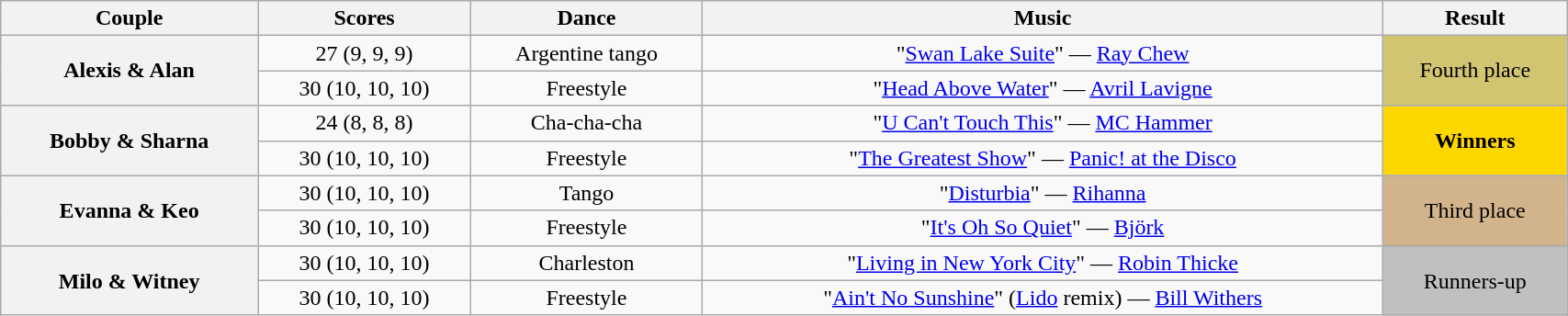<table class="wikitable sortable" style="text-align:center; width:90%">
<tr>
<th scope="col">Couple</th>
<th scope="col">Scores</th>
<th scope="col" class="unsortable">Dance</th>
<th scope="col" class="unsortable">Music</th>
<th scope="col" class="unsortable">Result</th>
</tr>
<tr>
<th scope="row" rowspan=2>Alexis & Alan</th>
<td>27 (9, 9, 9)</td>
<td>Argentine tango</td>
<td>"<a href='#'>Swan Lake Suite</a>" — <a href='#'>Ray Chew</a></td>
<td rowspan=2 bgcolor=d1c571>Fourth place</td>
</tr>
<tr>
<td>30 (10, 10, 10)</td>
<td>Freestyle</td>
<td>"<a href='#'>Head Above Water</a>" — <a href='#'>Avril Lavigne</a></td>
</tr>
<tr>
<th scope="row" rowspan=2>Bobby & Sharna</th>
<td>24 (8, 8, 8)</td>
<td>Cha-cha-cha</td>
<td>"<a href='#'>U Can't Touch This</a>" — <a href='#'>MC Hammer</a></td>
<td rowspan=2 bgcolor=gold><strong>Winners</strong></td>
</tr>
<tr>
<td>30 (10, 10, 10)</td>
<td>Freestyle</td>
<td>"<a href='#'>The Greatest Show</a>" — <a href='#'>Panic! at the Disco</a></td>
</tr>
<tr>
<th scope="row" rowspan=2>Evanna & Keo</th>
<td>30 (10, 10, 10)</td>
<td>Tango</td>
<td>"<a href='#'>Disturbia</a>" — <a href='#'>Rihanna</a></td>
<td rowspan=2 bgcolor=tan>Third place</td>
</tr>
<tr>
<td>30 (10, 10, 10)</td>
<td>Freestyle</td>
<td>"<a href='#'>It's Oh So Quiet</a>" — <a href='#'>Björk</a></td>
</tr>
<tr>
<th scope="row" rowspan=2>Milo & Witney</th>
<td>30 (10, 10, 10)</td>
<td>Charleston</td>
<td>"<a href='#'>Living in New York City</a>" — <a href='#'>Robin Thicke</a></td>
<td rowspan=2 bgcolor=silver>Runners-up</td>
</tr>
<tr>
<td>30 (10, 10, 10)</td>
<td>Freestyle</td>
<td>"<a href='#'>Ain't No Sunshine</a>" (<a href='#'>Lido</a> remix) — <a href='#'>Bill Withers</a></td>
</tr>
</table>
